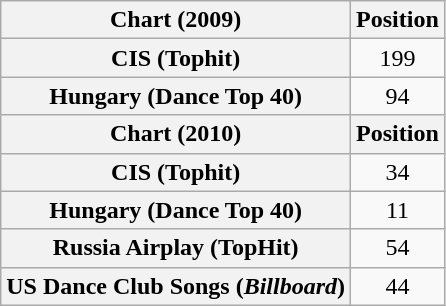<table class="wikitable sortable plainrowheaders" style="text-align:center">
<tr>
<th scope="col">Chart (2009)</th>
<th scope="col">Position</th>
</tr>
<tr>
<th scope="row">CIS (Tophit)</th>
<td>199</td>
</tr>
<tr>
<th scope="row">Hungary (Dance Top 40)</th>
<td style="text-align:center;">94</td>
</tr>
<tr>
<th scope="col">Chart (2010)</th>
<th scope="col">Position</th>
</tr>
<tr>
<th scope="row">CIS (Tophit)</th>
<td>34</td>
</tr>
<tr>
<th scope="row">Hungary (Dance Top 40)</th>
<td style="text-align:center;">11</td>
</tr>
<tr>
<th scope="row">Russia Airplay (TopHit)</th>
<td style="text-align:center;">54</td>
</tr>
<tr>
<th scope="row">US Dance Club Songs (<em>Billboard</em>)</th>
<td style="text-align:center;">44</td>
</tr>
</table>
